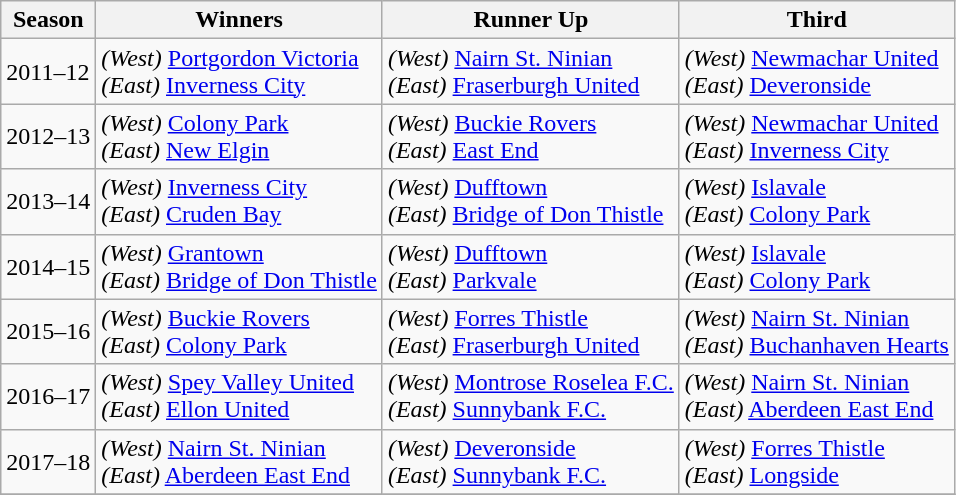<table class="wikitable">
<tr>
<th>Season</th>
<th>Winners</th>
<th>Runner Up</th>
<th>Third</th>
</tr>
<tr>
<td style="text-align:left;">2011–12</td>
<td><em>(West)</em> <a href='#'>Portgordon Victoria</a><br><em>(East)</em> <a href='#'>Inverness City</a></td>
<td><em>(West)</em> <a href='#'>Nairn St. Ninian</a><br><em>(East)</em> <a href='#'>Fraserburgh United</a></td>
<td><em>(West)</em> <a href='#'>Newmachar United</a><br><em>(East)</em> <a href='#'>Deveronside</a></td>
</tr>
<tr>
<td style="text-align:left;">2012–13</td>
<td><em>(West)</em> <a href='#'>Colony Park</a><br><em>(East)</em> <a href='#'>New Elgin</a></td>
<td><em>(West)</em> <a href='#'>Buckie Rovers</a><br><em>(East)</em> <a href='#'>East End</a></td>
<td><em>(West)</em> <a href='#'>Newmachar United</a><br><em>(East)</em> <a href='#'>Inverness City</a></td>
</tr>
<tr>
<td style="text-align:left;">2013–14</td>
<td><em>(West)</em> <a href='#'>Inverness City</a><br><em>(East)</em> <a href='#'>Cruden Bay</a></td>
<td><em>(West)</em> <a href='#'>Dufftown</a><br><em>(East)</em> <a href='#'>Bridge of Don Thistle</a></td>
<td><em>(West)</em> <a href='#'>Islavale</a><br><em>(East)</em> <a href='#'>Colony Park</a></td>
</tr>
<tr>
<td style="text-align:left;">2014–15</td>
<td><em>(West)</em> <a href='#'>Grantown</a><br><em>(East)</em> <a href='#'>Bridge of Don Thistle</a></td>
<td><em>(West)</em> <a href='#'>Dufftown</a><br><em>(East)</em> <a href='#'>Parkvale</a></td>
<td><em>(West)</em> <a href='#'>Islavale</a><br><em>(East)</em> <a href='#'>Colony Park</a></td>
</tr>
<tr>
<td style="text-align:left;">2015–16</td>
<td><em>(West)</em> <a href='#'>Buckie Rovers</a><br><em>(East)</em> <a href='#'>Colony Park</a></td>
<td><em>(West)</em> <a href='#'>Forres Thistle</a><br><em>(East)</em> <a href='#'>Fraserburgh United</a></td>
<td><em>(West)</em> <a href='#'>Nairn St. Ninian</a><br><em>(East)</em> <a href='#'>Buchanhaven Hearts</a></td>
</tr>
<tr>
<td style="text-align:left;">2016–17</td>
<td><em>(West)</em> <a href='#'>Spey Valley United</a><br><em>(East)</em> <a href='#'>Ellon United</a></td>
<td><em>(West)</em> <a href='#'>Montrose Roselea F.C.</a><br><em>(East)</em> <a href='#'>Sunnybank F.C.</a></td>
<td><em>(West)</em> <a href='#'>Nairn St. Ninian</a><br><em>(East)</em> <a href='#'>Aberdeen East End</a></td>
</tr>
<tr>
<td style="text-align:left;">2017–18</td>
<td><em>(West)</em> <a href='#'>Nairn St. Ninian</a><br><em>(East)</em> <a href='#'>Aberdeen East End</a></td>
<td><em>(West)</em> <a href='#'>Deveronside</a><br><em>(East)</em> <a href='#'>Sunnybank F.C.</a></td>
<td><em>(West)</em> <a href='#'>Forres Thistle</a><br><em>(East)</em> <a href='#'>Longside</a></td>
</tr>
<tr>
</tr>
</table>
